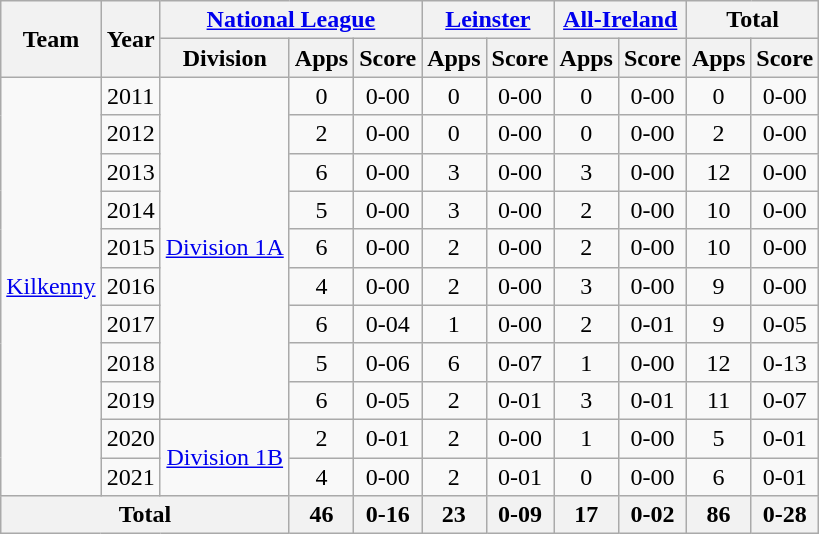<table class="wikitable" style="text-align:center">
<tr>
<th rowspan="2">Team</th>
<th rowspan="2">Year</th>
<th colspan="3"><a href='#'>National League</a></th>
<th colspan="2"><a href='#'>Leinster</a></th>
<th colspan="2"><a href='#'>All-Ireland</a></th>
<th colspan="2">Total</th>
</tr>
<tr>
<th>Division</th>
<th>Apps</th>
<th>Score</th>
<th>Apps</th>
<th>Score</th>
<th>Apps</th>
<th>Score</th>
<th>Apps</th>
<th>Score</th>
</tr>
<tr>
<td rowspan="11"><a href='#'>Kilkenny</a></td>
<td>2011</td>
<td rowspan="9"><a href='#'>Division 1A</a></td>
<td>0</td>
<td>0-00</td>
<td>0</td>
<td>0-00</td>
<td>0</td>
<td>0-00</td>
<td>0</td>
<td>0-00</td>
</tr>
<tr>
<td>2012</td>
<td>2</td>
<td>0-00</td>
<td>0</td>
<td>0-00</td>
<td>0</td>
<td>0-00</td>
<td>2</td>
<td>0-00</td>
</tr>
<tr>
<td>2013</td>
<td>6</td>
<td>0-00</td>
<td>3</td>
<td>0-00</td>
<td>3</td>
<td>0-00</td>
<td>12</td>
<td>0-00</td>
</tr>
<tr>
<td>2014</td>
<td>5</td>
<td>0-00</td>
<td>3</td>
<td>0-00</td>
<td>2</td>
<td>0-00</td>
<td>10</td>
<td>0-00</td>
</tr>
<tr>
<td>2015</td>
<td>6</td>
<td>0-00</td>
<td>2</td>
<td>0-00</td>
<td>2</td>
<td>0-00</td>
<td>10</td>
<td>0-00</td>
</tr>
<tr>
<td>2016</td>
<td>4</td>
<td>0-00</td>
<td>2</td>
<td>0-00</td>
<td>3</td>
<td>0-00</td>
<td>9</td>
<td>0-00</td>
</tr>
<tr>
<td>2017</td>
<td>6</td>
<td>0-04</td>
<td>1</td>
<td>0-00</td>
<td>2</td>
<td>0-01</td>
<td>9</td>
<td>0-05</td>
</tr>
<tr>
<td>2018</td>
<td>5</td>
<td>0-06</td>
<td>6</td>
<td>0-07</td>
<td>1</td>
<td>0-00</td>
<td>12</td>
<td>0-13</td>
</tr>
<tr>
<td>2019</td>
<td>6</td>
<td>0-05</td>
<td>2</td>
<td>0-01</td>
<td>3</td>
<td>0-01</td>
<td>11</td>
<td>0-07</td>
</tr>
<tr>
<td>2020</td>
<td rowspan="2"><a href='#'>Division 1B</a></td>
<td>2</td>
<td>0-01</td>
<td>2</td>
<td>0-00</td>
<td>1</td>
<td>0-00</td>
<td>5</td>
<td>0-01</td>
</tr>
<tr>
<td>2021</td>
<td>4</td>
<td>0-00</td>
<td>2</td>
<td>0-01</td>
<td>0</td>
<td>0-00</td>
<td>6</td>
<td>0-01</td>
</tr>
<tr>
<th colspan="3">Total</th>
<th>46</th>
<th>0-16</th>
<th>23</th>
<th>0-09</th>
<th>17</th>
<th>0-02</th>
<th>86</th>
<th>0-28</th>
</tr>
</table>
